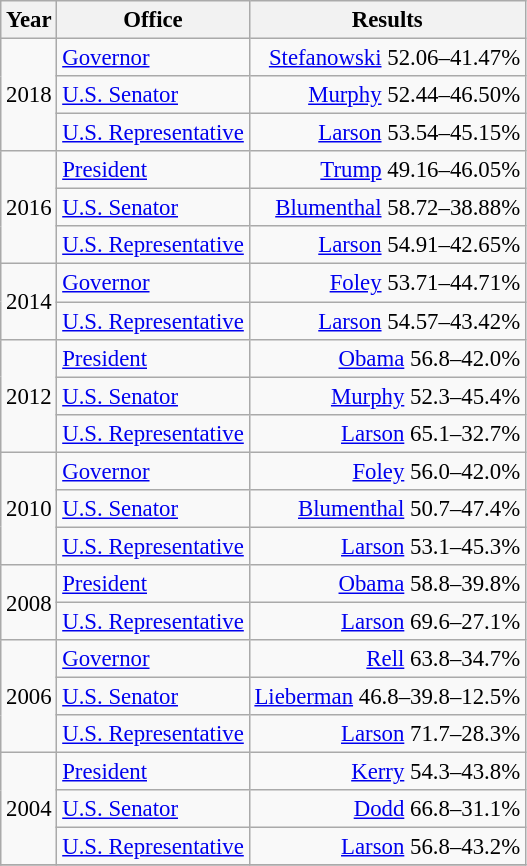<table class="wikitable" style="font-size: 95%;">
<tr>
<th>Year</th>
<th>Office</th>
<th>Results</th>
</tr>
<tr>
<td rowspan=3>2018</td>
<td><a href='#'>Governor</a></td>
<td align="right" ><a href='#'>Stefanowski</a> 52.06–41.47%</td>
</tr>
<tr>
<td><a href='#'>U.S. Senator</a></td>
<td align="right" ><a href='#'>Murphy</a> 52.44–46.50%</td>
</tr>
<tr>
<td><a href='#'>U.S. Representative</a></td>
<td align="right" ><a href='#'>Larson</a> 53.54–45.15%</td>
</tr>
<tr>
<td rowspan=3>2016</td>
<td><a href='#'>President</a></td>
<td align="right" ><a href='#'>Trump</a> 49.16–46.05%</td>
</tr>
<tr>
<td><a href='#'>U.S. Senator</a></td>
<td align="right" ><a href='#'>Blumenthal</a> 58.72–38.88%</td>
</tr>
<tr>
<td><a href='#'>U.S. Representative</a></td>
<td align="right" ><a href='#'>Larson</a> 54.91–42.65%</td>
</tr>
<tr>
<td rowspan=2>2014</td>
<td><a href='#'>Governor</a></td>
<td align="right" ><a href='#'>Foley</a> 53.71–44.71%</td>
</tr>
<tr>
<td><a href='#'>U.S. Representative</a></td>
<td align="right" ><a href='#'>Larson</a> 54.57–43.42%</td>
</tr>
<tr>
<td rowspan=3>2012</td>
<td><a href='#'>President</a></td>
<td align="right" ><a href='#'>Obama</a> 56.8–42.0%</td>
</tr>
<tr>
<td><a href='#'>U.S. Senator</a></td>
<td align="right" ><a href='#'>Murphy</a> 52.3–45.4%</td>
</tr>
<tr>
<td><a href='#'>U.S. Representative</a></td>
<td align="right" ><a href='#'>Larson</a> 65.1–32.7%</td>
</tr>
<tr>
<td rowspan=3>2010</td>
<td><a href='#'>Governor</a></td>
<td align="right" ><a href='#'>Foley</a> 56.0–42.0%</td>
</tr>
<tr>
<td><a href='#'>U.S. Senator</a></td>
<td align="right" ><a href='#'>Blumenthal</a> 50.7–47.4%</td>
</tr>
<tr>
<td><a href='#'>U.S. Representative</a></td>
<td align="right" ><a href='#'>Larson</a> 53.1–45.3%</td>
</tr>
<tr>
<td rowspan=2>2008</td>
<td><a href='#'>President</a></td>
<td align="right" ><a href='#'>Obama</a> 58.8–39.8%</td>
</tr>
<tr>
<td><a href='#'>U.S. Representative</a></td>
<td align="right" ><a href='#'>Larson</a> 69.6–27.1%</td>
</tr>
<tr>
<td rowspan=3>2006</td>
<td><a href='#'>Governor</a></td>
<td align="right" ><a href='#'>Rell</a> 63.8–34.7%</td>
</tr>
<tr>
<td><a href='#'>U.S. Senator</a></td>
<td align="right" ><a href='#'>Lieberman</a> 46.8–39.8–12.5%</td>
</tr>
<tr>
<td><a href='#'>U.S. Representative</a></td>
<td align="right" ><a href='#'>Larson</a> 71.7–28.3%</td>
</tr>
<tr>
<td rowspan=3>2004</td>
<td><a href='#'>President</a></td>
<td align="right" ><a href='#'>Kerry</a> 54.3–43.8%</td>
</tr>
<tr>
<td><a href='#'>U.S. Senator</a></td>
<td align="right" ><a href='#'>Dodd</a> 66.8–31.1%</td>
</tr>
<tr>
<td><a href='#'>U.S. Representative</a></td>
<td align="right" ><a href='#'>Larson</a> 56.8–43.2%</td>
</tr>
<tr>
</tr>
</table>
